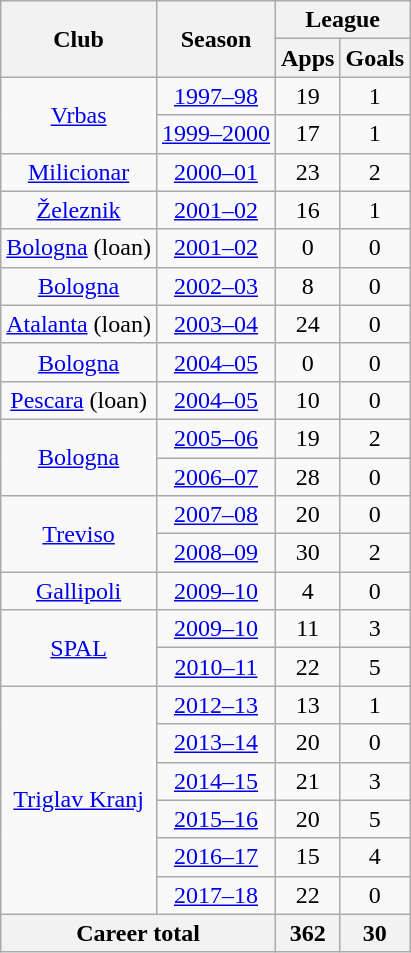<table class="wikitable" style="text-align:center">
<tr>
<th rowspan="2">Club</th>
<th rowspan="2">Season</th>
<th colspan="2">League</th>
</tr>
<tr>
<th>Apps</th>
<th>Goals</th>
</tr>
<tr>
<td rowspan="2"><a href='#'>Vrbas</a></td>
<td><a href='#'>1997–98</a></td>
<td>19</td>
<td>1</td>
</tr>
<tr>
<td><a href='#'>1999–2000</a></td>
<td>17</td>
<td>1</td>
</tr>
<tr>
<td><a href='#'>Milicionar</a></td>
<td><a href='#'>2000–01</a></td>
<td>23</td>
<td>2</td>
</tr>
<tr>
<td><a href='#'>Železnik</a></td>
<td><a href='#'>2001–02</a></td>
<td>16</td>
<td>1</td>
</tr>
<tr>
<td><a href='#'>Bologna</a> (loan)</td>
<td><a href='#'>2001–02</a></td>
<td>0</td>
<td>0</td>
</tr>
<tr>
<td><a href='#'>Bologna</a></td>
<td><a href='#'>2002–03</a></td>
<td>8</td>
<td>0</td>
</tr>
<tr>
<td><a href='#'>Atalanta</a> (loan)</td>
<td><a href='#'>2003–04</a></td>
<td>24</td>
<td>0</td>
</tr>
<tr>
<td><a href='#'>Bologna</a></td>
<td><a href='#'>2004–05</a></td>
<td>0</td>
<td>0</td>
</tr>
<tr>
<td><a href='#'>Pescara</a> (loan)</td>
<td><a href='#'>2004–05</a></td>
<td>10</td>
<td>0</td>
</tr>
<tr>
<td rowspan="2"><a href='#'>Bologna</a></td>
<td><a href='#'>2005–06</a></td>
<td>19</td>
<td>2</td>
</tr>
<tr>
<td><a href='#'>2006–07</a></td>
<td>28</td>
<td>0</td>
</tr>
<tr>
<td rowspan="2"><a href='#'>Treviso</a></td>
<td><a href='#'>2007–08</a></td>
<td>20</td>
<td>0</td>
</tr>
<tr>
<td><a href='#'>2008–09</a></td>
<td>30</td>
<td>2</td>
</tr>
<tr>
<td><a href='#'>Gallipoli</a></td>
<td><a href='#'>2009–10</a></td>
<td>4</td>
<td>0</td>
</tr>
<tr>
<td rowspan="2"><a href='#'>SPAL</a></td>
<td><a href='#'>2009–10</a></td>
<td>11</td>
<td>3</td>
</tr>
<tr>
<td><a href='#'>2010–11</a></td>
<td>22</td>
<td>5</td>
</tr>
<tr>
<td rowspan="6"><a href='#'>Triglav Kranj</a></td>
<td><a href='#'>2012–13</a></td>
<td>13</td>
<td>1</td>
</tr>
<tr>
<td><a href='#'>2013–14</a></td>
<td>20</td>
<td>0</td>
</tr>
<tr>
<td><a href='#'>2014–15</a></td>
<td>21</td>
<td>3</td>
</tr>
<tr>
<td><a href='#'>2015–16</a></td>
<td>20</td>
<td>5</td>
</tr>
<tr>
<td><a href='#'>2016–17</a></td>
<td>15</td>
<td>4</td>
</tr>
<tr>
<td><a href='#'>2017–18</a></td>
<td>22</td>
<td>0</td>
</tr>
<tr>
<th colspan="2">Career total</th>
<th>362</th>
<th>30</th>
</tr>
</table>
